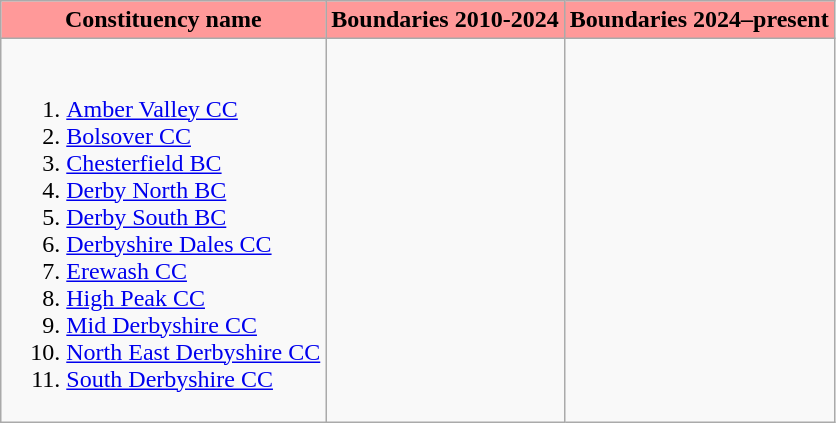<table class="wikitable">
<tr>
<th style="background-color:#ff9999">Constituency name</th>
<th style="background-color:#ff9999">Boundaries 2010-2024</th>
<th style="background-color:#ff9999">Boundaries 2024–present</th>
</tr>
<tr>
<td><br><ol><li><a href='#'>Amber Valley CC</a></li><li><a href='#'>Bolsover CC</a></li><li><a href='#'>Chesterfield BC</a></li><li><a href='#'>Derby North BC</a></li><li><a href='#'>Derby South BC</a></li><li><a href='#'>Derbyshire Dales CC</a></li><li><a href='#'>Erewash CC</a></li><li><a href='#'>High Peak CC</a></li><li><a href='#'>Mid Derbyshire CC</a></li><li><a href='#'>North East Derbyshire CC</a></li><li><a href='#'>South Derbyshire CC</a></li></ol></td>
<td></td>
<td></td>
</tr>
</table>
